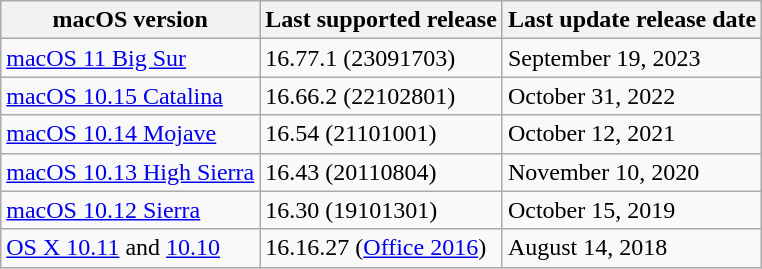<table class="wikitable" style="text-align:left">
<tr>
<th>macOS version</th>
<th>Last supported release</th>
<th>Last update release date</th>
</tr>
<tr>
<td><a href='#'>macOS 11 Big Sur</a></td>
<td>16.77.1 (23091703)</td>
<td>September 19, 2023</td>
</tr>
<tr>
<td><a href='#'>macOS 10.15 Catalina</a></td>
<td>16.66.2 (22102801)</td>
<td>October 31, 2022</td>
</tr>
<tr>
<td><a href='#'>macOS 10.14 Mojave</a></td>
<td>16.54 (21101001)</td>
<td>October 12, 2021</td>
</tr>
<tr>
<td><a href='#'>macOS 10.13 High Sierra</a></td>
<td>16.43 (20110804)</td>
<td>November 10, 2020</td>
</tr>
<tr>
<td><a href='#'>macOS 10.12 Sierra</a></td>
<td>16.30 (19101301)</td>
<td>October 15, 2019</td>
</tr>
<tr>
<td><a href='#'>OS X 10.11</a> and <a href='#'>10.10</a></td>
<td>16.16.27 (<a href='#'>Office 2016</a>)</td>
<td>August 14, 2018</td>
</tr>
</table>
